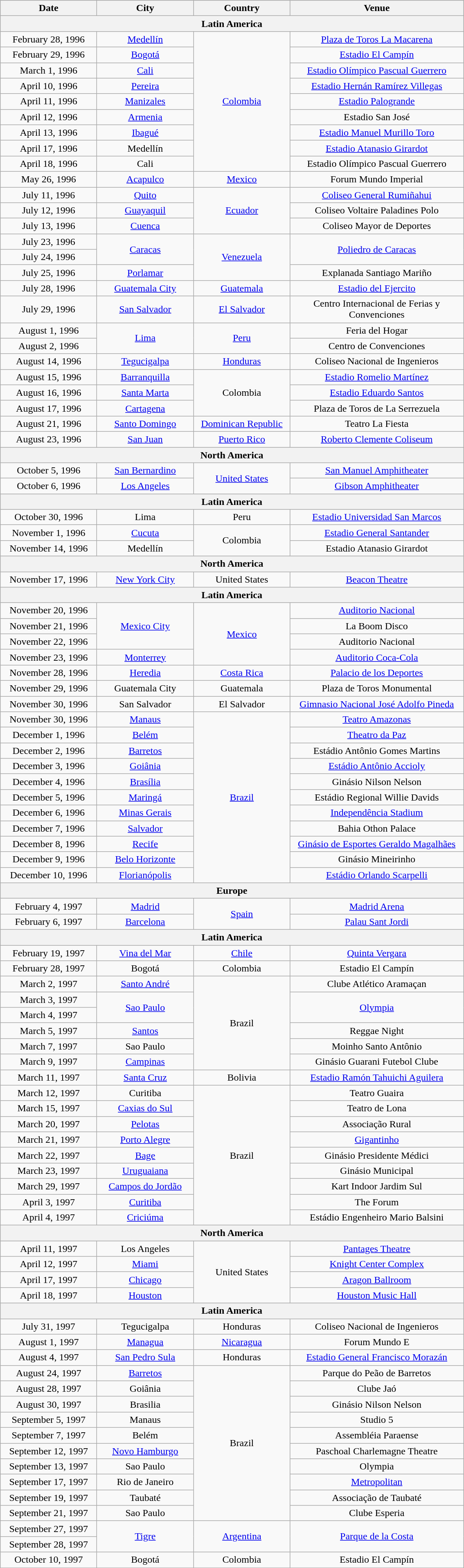<table class="wikitable"  style="text-align:center;">
<tr bgcolor="#CCCCCC">
<th rowspan="1" style="width: 150px;">Date</th>
<th rowspan="1" style="width: 150px;">City</th>
<th rowspan="1" style="width: 150px;">Country</th>
<th rowspan="1" style="width: 275px;">Venue</th>
</tr>
<tr bgcolor="#DDDDDD">
<th colspan="4" style="text-align: center;"><strong>Latin America</strong></th>
</tr>
<tr>
<td style="text-align: center;">February 28, 1996</td>
<td style="text-align: center;"><a href='#'>Medellín</a></td>
<td rowspan="9" style="text-align: center;"><a href='#'>Colombia</a></td>
<td style="text-align: center;"><a href='#'>Plaza de Toros La Macarena</a></td>
</tr>
<tr>
<td style="text-align: center;">February 29, 1996</td>
<td style="text-align: center;"><a href='#'>Bogotá</a></td>
<td style="text-align: center;"><a href='#'>Estadio El Campín</a></td>
</tr>
<tr>
<td style="text-align: center;">March 1, 1996</td>
<td style="text-align: center;"><a href='#'>Cali</a></td>
<td style="text-align: center;"><a href='#'>Estadio Olímpico Pascual Guerrero</a></td>
</tr>
<tr>
<td style="text-align: center;">April 10, 1996</td>
<td style="text-align: center;"><a href='#'>Pereira</a></td>
<td style="text-align: center;"><a href='#'>Estadio Hernán Ramírez Villegas</a></td>
</tr>
<tr>
<td>April 11, 1996</td>
<td><a href='#'>Manizales</a></td>
<td><a href='#'>Estadio Palogrande</a></td>
</tr>
<tr>
<td style="text-align: center;">April 12, 1996</td>
<td style="text-align: center;"><a href='#'>Armenia</a></td>
<td style="text-align: center;">Estadio San José</td>
</tr>
<tr>
<td style="text-align: center;">April 13, 1996</td>
<td style="text-align: center;"><a href='#'>Ibagué</a></td>
<td style="text-align: center;"><a href='#'>Estadio Manuel Murillo Toro</a></td>
</tr>
<tr>
<td style="text-align: center;">April 17, 1996</td>
<td style="text-align: center;">Medellín</td>
<td style="text-align: center;"><a href='#'>Estadio Atanasio Girardot</a></td>
</tr>
<tr>
<td style="text-align: center;">April 18, 1996</td>
<td style="text-align: center;">Cali</td>
<td style="text-align: center;">Estadio Olímpico Pascual Guerrero</td>
</tr>
<tr>
<td>May 26, 1996</td>
<td><a href='#'>Acapulco</a></td>
<td><a href='#'>Mexico</a></td>
<td>Forum Mundo Imperial</td>
</tr>
<tr>
<td style="text-align: center;">July 11, 1996</td>
<td style="text-align: center;"><a href='#'>Quito</a></td>
<td rowspan="3" style="text-align: center;"><a href='#'>Ecuador</a></td>
<td style="text-align: center;"><a href='#'>Coliseo General Rumiñahui</a></td>
</tr>
<tr>
<td style="text-align: center;">July 12, 1996</td>
<td style="text-align: center;"><a href='#'>Guayaquil</a></td>
<td style="text-align: center;">Coliseo Voltaire Paladines Polo</td>
</tr>
<tr>
<td style="text-align: center;">July 13, 1996</td>
<td style="text-align: center;"><a href='#'>Cuenca</a></td>
<td style="text-align: center;">Coliseo Mayor de Deportes</td>
</tr>
<tr>
<td style="text-align: center;">July 23, 1996</td>
<td rowspan="2" style="text-align: center;"><a href='#'>Caracas</a></td>
<td rowspan="3" style="text-align: center;"><a href='#'>Venezuela</a></td>
<td rowspan="2" style="text-align: center;"><a href='#'>Poliedro de Caracas</a></td>
</tr>
<tr>
<td>July 24, 1996</td>
</tr>
<tr>
<td style="text-align: center;">July 25, 1996</td>
<td style="text-align: center;"><a href='#'>Porlamar</a></td>
<td style="text-align: center;">Explanada Santiago Mariño</td>
</tr>
<tr>
<td>July 28, 1996</td>
<td><a href='#'>Guatemala City</a></td>
<td><a href='#'>Guatemala</a></td>
<td><a href='#'>Estadio del Ejercito</a></td>
</tr>
<tr>
<td style="text-align: center;">July 29, 1996</td>
<td style="text-align: center;"><a href='#'>San Salvador</a></td>
<td style="text-align: center;"><a href='#'>El Salvador</a></td>
<td style="text-align: center;">Centro Internacional de Ferias y Convenciones</td>
</tr>
<tr>
<td style="text-align: center;">August 1, 1996</td>
<td rowspan="2" style="text-align: center;"><a href='#'>Lima</a></td>
<td rowspan="2" style="text-align: center;"><a href='#'>Peru</a></td>
<td style="text-align: center;">Feria del Hogar</td>
</tr>
<tr>
<td style="text-align: center;">August 2, 1996</td>
<td style="text-align: center;">Centro de Convenciones</td>
</tr>
<tr>
<td style="text-align: center;">August 14, 1996</td>
<td style="text-align: center;"><a href='#'>Tegucigalpa</a></td>
<td style="text-align: center;"><a href='#'>Honduras</a></td>
<td style="text-align: center;">Coliseo Nacional de Ingenieros</td>
</tr>
<tr>
<td style="text-align: center;">August 15, 1996</td>
<td style="text-align: center;"><a href='#'>Barranquilla</a></td>
<td rowspan="3" style="text-align: center;">Colombia</td>
<td style="text-align: center;"><a href='#'>Estadio Romelio Martínez</a></td>
</tr>
<tr>
<td style="text-align: center;">August 16, 1996</td>
<td style="text-align: center;"><a href='#'>Santa Marta</a></td>
<td style="text-align: center;"><a href='#'>Estadio Eduardo Santos</a></td>
</tr>
<tr>
<td style="text-align: center;">August 17, 1996</td>
<td style="text-align: center;"><a href='#'>Cartagena</a></td>
<td style="text-align: center;">Plaza de Toros de La Serrezuela</td>
</tr>
<tr>
<td style="text-align: center;">August 21, 1996</td>
<td style="text-align: center;"><a href='#'>Santo Domingo</a></td>
<td style="text-align: center;"><a href='#'>Dominican Republic</a></td>
<td style="text-align: center;">Teatro La Fiesta</td>
</tr>
<tr>
<td style="text-align: center;">August 23, 1996</td>
<td style="text-align: center;"><a href='#'>San Juan</a></td>
<td style="text-align: center;"><a href='#'>Puerto Rico</a></td>
<td style="text-align: center;"><a href='#'>Roberto Clemente Coliseum</a></td>
</tr>
<tr bgcolor="#DDDDDD">
<th colspan="4" style="text-align: center;"><strong>North America</strong></th>
</tr>
<tr>
<td style="text-align: center;">October 5, 1996</td>
<td style="text-align: center;"><a href='#'>San Bernardino</a></td>
<td rowspan="2" style="text-align: center;"><a href='#'>United States</a></td>
<td style="text-align: center;"><a href='#'>San Manuel Amphitheater</a></td>
</tr>
<tr>
<td style="text-align: center;">October 6, 1996</td>
<td style="text-align: center;"><a href='#'>Los Angeles</a></td>
<td style="text-align: center;"><a href='#'>Gibson Amphitheater</a></td>
</tr>
<tr bgcolor="#DDDDDD">
<th colspan="4" style="text-align: center;"><strong>Latin America</strong></th>
</tr>
<tr>
<td style="text-align: center;">October 30, 1996</td>
<td style="text-align: center;">Lima</td>
<td style="text-align: center;">Peru</td>
<td style="text-align: center;"><a href='#'>Estadio Universidad San Marcos</a></td>
</tr>
<tr>
<td>November 1, 1996</td>
<td><a href='#'>Cucuta</a></td>
<td rowspan="2">Colombia</td>
<td><a href='#'>Estadio General Santander</a></td>
</tr>
<tr>
<td style="text-align: center;">November 14, 1996</td>
<td style="text-align: center;">Medellín</td>
<td style="text-align: center;">Estadio Atanasio Girardot</td>
</tr>
<tr bgcolor="#DDDDDD">
<th colspan="4" style="text-align: center;"><strong>North America</strong></th>
</tr>
<tr>
<td style="text-align: center;">November 17, 1996</td>
<td style="text-align: center;"><a href='#'>New York City</a></td>
<td style="text-align: center;">United States</td>
<td style="text-align: center;"><a href='#'>Beacon Theatre</a></td>
</tr>
<tr>
<th colspan="4"><strong>Latin America</strong></th>
</tr>
<tr>
<td>November 20, 1996</td>
<td rowspan="3"><a href='#'>Mexico City</a></td>
<td rowspan="4"><a href='#'>Mexico</a></td>
<td><a href='#'>Auditorio Nacional</a></td>
</tr>
<tr>
<td style="text-align: center;">November 21, 1996</td>
<td style="text-align: center;">La Boom Disco</td>
</tr>
<tr>
<td style="text-align: center;">November 22, 1996</td>
<td style="text-align: center;">Auditorio Nacional</td>
</tr>
<tr>
<td style="text-align: center;">November 23, 1996</td>
<td style="text-align: center;"><a href='#'>Monterrey</a></td>
<td style="text-align: center;"><a href='#'>Auditorio Coca-Cola</a></td>
</tr>
<tr>
<td style="text-align: center;">November 28, 1996</td>
<td style="text-align: center;"><a href='#'>Heredia</a></td>
<td style="text-align: center;"><a href='#'>Costa Rica</a></td>
<td style="text-align: center;"><a href='#'>Palacio de los Deportes</a></td>
</tr>
<tr>
<td style="text-align: center;">November 29, 1996</td>
<td style="text-align: center;">Guatemala City</td>
<td style="text-align: center;">Guatemala</td>
<td style="text-align: center;">Plaza de Toros Monumental</td>
</tr>
<tr>
<td style="text-align: center;">November 30, 1996</td>
<td style="text-align: center;">San Salvador</td>
<td style="text-align: center;">El Salvador</td>
<td style="text-align: center;"><a href='#'>Gimnasio Nacional José Adolfo Pineda</a></td>
</tr>
<tr>
<td style="text-align: center;">November 30, 1996</td>
<td style="text-align: center;"><a href='#'>Manaus</a></td>
<td rowspan="11" style="text-align: center;"><a href='#'>Brazil</a></td>
<td style="text-align: center;"><a href='#'>Teatro Amazonas</a></td>
</tr>
<tr>
<td style="text-align: center;">December 1, 1996</td>
<td style="text-align: center;"><a href='#'>Belém</a></td>
<td style="text-align: center;"><a href='#'>Theatro da Paz</a></td>
</tr>
<tr>
<td style="text-align: center;">December 2, 1996</td>
<td style="text-align: center;"><a href='#'>Barretos</a></td>
<td style="text-align: center;">Estádio Antônio Gomes Martins</td>
</tr>
<tr>
<td style="text-align: center;">December 3, 1996</td>
<td style="text-align: center;"><a href='#'>Goiânia</a></td>
<td style="text-align: center;"><a href='#'>Estádio Antônio Accioly</a></td>
</tr>
<tr>
<td style="text-align: center;">December 4, 1996</td>
<td style="text-align: center;"><a href='#'>Brasília</a></td>
<td style="text-align: center;">Ginásio Nilson Nelson</td>
</tr>
<tr>
<td style="text-align: center;">December 5, 1996</td>
<td style="text-align: center;"><a href='#'>Maringá</a></td>
<td style="text-align: center;">Estádio Regional Willie Davids</td>
</tr>
<tr>
<td style="text-align: center;">December 6, 1996</td>
<td style="text-align: center;"><a href='#'>Minas Gerais</a></td>
<td style="text-align: center;"><a href='#'>Independência Stadium</a></td>
</tr>
<tr>
<td style="text-align: center;">December 7, 1996</td>
<td style="text-align: center;"><a href='#'>Salvador</a></td>
<td style="text-align: center;">Bahia Othon Palace</td>
</tr>
<tr>
<td style="text-align: center;">December 8, 1996</td>
<td style="text-align: center;"><a href='#'>Recife</a></td>
<td style="text-align: center;"><a href='#'>Ginásio de Esportes Geraldo Magalhães</a></td>
</tr>
<tr>
<td style="text-align: center;">December 9, 1996</td>
<td style="text-align: center;"><a href='#'>Belo Horizonte</a></td>
<td style="text-align: center;">Ginásio Mineirinho</td>
</tr>
<tr>
<td style="text-align: center;">December 10, 1996</td>
<td style="text-align: center;"><a href='#'>Florianópolis</a></td>
<td style="text-align: center;"><a href='#'>Estádio Orlando Scarpelli</a></td>
</tr>
<tr bgcolor="#DDDDDD">
<th colspan="4" style="text-align: center;"><strong>Europe</strong></th>
</tr>
<tr>
<td style="text-align: center;">February 4, 1997</td>
<td style="text-align: center;"><a href='#'>Madrid</a></td>
<td rowspan="2" style="text-align: center;"><a href='#'>Spain</a></td>
<td style="text-align: center;"><a href='#'>Madrid Arena</a></td>
</tr>
<tr>
<td style="text-align: center;">February 6, 1997</td>
<td style="text-align: center;"><a href='#'>Barcelona</a></td>
<td style="text-align: center;"><a href='#'>Palau Sant Jordi</a></td>
</tr>
<tr bgcolor="#DDDDDD">
<th colspan="4" style="text-align: center;"><strong>Latin America</strong></th>
</tr>
<tr>
<td>February 19, 1997</td>
<td><a href='#'>Vina del Mar</a></td>
<td><a href='#'>Chile</a></td>
<td><a href='#'>Quinta Vergara</a></td>
</tr>
<tr>
<td style="text-align: center;">February 28, 1997</td>
<td style="text-align: center;">Bogotá</td>
<td style="text-align: center;">Colombia</td>
<td style="text-align: center;">Estadio El Campín</td>
</tr>
<tr>
<td>March 2, 1997</td>
<td><a href='#'>Santo André</a></td>
<td rowspan="6">Brazil</td>
<td>Clube Atlético Aramaçan</td>
</tr>
<tr>
<td style="text-align: center;">March 3, 1997</td>
<td rowspan="2" style="text-align: center;"><a href='#'>Sao Paulo</a></td>
<td rowspan="2" style="text-align: center;"><a href='#'>Olympia</a></td>
</tr>
<tr>
<td style="text-align: center;">March 4, 1997</td>
</tr>
<tr>
<td>March 5, 1997</td>
<td><a href='#'>Santos</a></td>
<td>Reggae Night</td>
</tr>
<tr>
<td>March 7, 1997</td>
<td>Sao Paulo</td>
<td>Moinho Santo Antônio</td>
</tr>
<tr>
<td>March 9, 1997</td>
<td><a href='#'>Campinas</a></td>
<td>Ginásio Guarani Futebol Clube</td>
</tr>
<tr>
<td>March 11, 1997</td>
<td><a href='#'>Santa Cruz</a></td>
<td>Bolivia</td>
<td><a href='#'>Estadio Ramón Tahuichi Aguilera</a></td>
</tr>
<tr>
<td>March 12, 1997</td>
<td>Curitiba</td>
<td rowspan="9">Brazil</td>
<td>Teatro Guaira</td>
</tr>
<tr>
<td>March 15, 1997</td>
<td><a href='#'>Caxias do Sul</a></td>
<td>Teatro de Lona</td>
</tr>
<tr>
<td>March 20, 1997</td>
<td><a href='#'>Pelotas</a></td>
<td>Associação Rural</td>
</tr>
<tr>
<td>March 21, 1997</td>
<td><a href='#'>Porto Alegre</a></td>
<td><a href='#'>Gigantinho</a></td>
</tr>
<tr>
<td>March 22, 1997</td>
<td><a href='#'>Bage</a></td>
<td>Ginásio Presidente Médici</td>
</tr>
<tr>
<td>March 23, 1997</td>
<td><a href='#'>Uruguaiana</a></td>
<td>Ginásio Municipal</td>
</tr>
<tr>
<td>March 29, 1997</td>
<td><a href='#'>Campos do Jordão</a></td>
<td>Kart Indoor Jardim Sul</td>
</tr>
<tr>
<td>April 3, 1997</td>
<td><a href='#'>Curitiba</a></td>
<td>The Forum</td>
</tr>
<tr>
<td>April 4, 1997</td>
<td><a href='#'>Criciúma</a></td>
<td>Estádio Engenheiro Mario Balsini</td>
</tr>
<tr bgcolor="#DDDDDD">
<th colspan="4" style="text-align: center;"><strong>North America</strong></th>
</tr>
<tr>
<td style="text-align: center;">April 11, 1997</td>
<td style="text-align: center;">Los Angeles</td>
<td rowspan="4" style="text-align: center;">United States</td>
<td style="text-align: center;"><a href='#'>Pantages Theatre</a></td>
</tr>
<tr>
<td style="text-align: center;">April 12, 1997</td>
<td style="text-align: center;"><a href='#'>Miami</a></td>
<td style="text-align: center;"><a href='#'>Knight Center Complex</a></td>
</tr>
<tr>
<td style="text-align: center;">April 17, 1997</td>
<td style="text-align: center;"><a href='#'>Chicago</a></td>
<td style="text-align: center;"><a href='#'>Aragon Ballroom</a></td>
</tr>
<tr>
<td style="text-align: center;">April 18, 1997</td>
<td style="text-align: center;"><a href='#'>Houston</a></td>
<td style="text-align: center;"><a href='#'>Houston Music Hall</a></td>
</tr>
<tr bgcolor="#DDDDDD">
<th colspan="4" style="text-align: center;"><strong>Latin America</strong></th>
</tr>
<tr>
<td style="text-align: center;">July 31, 1997</td>
<td style="text-align: center;">Tegucigalpa</td>
<td style="text-align: center;">Honduras</td>
<td style="text-align: center;">Coliseo Nacional de Ingenieros</td>
</tr>
<tr>
<td style="text-align: center;">August 1, 1997</td>
<td style="text-align: center;"><a href='#'>Managua</a></td>
<td style="text-align: center;"><a href='#'>Nicaragua</a></td>
<td style="text-align: center;">Forum Mundo E</td>
</tr>
<tr>
<td style="text-align: center;">August 4, 1997</td>
<td style="text-align: center;"><a href='#'>San Pedro Sula</a></td>
<td style="text-align: center;">Honduras</td>
<td style="text-align: center;"><a href='#'>Estadio General Francisco Morazán</a></td>
</tr>
<tr>
<td>August 24, 1997</td>
<td><a href='#'>Barretos</a></td>
<td rowspan="10">Brazil</td>
<td>Parque do Peão de Barretos</td>
</tr>
<tr>
<td>August 28, 1997</td>
<td>Goiânia</td>
<td>Clube Jaó</td>
</tr>
<tr>
<td>August 30, 1997</td>
<td>Brasilia</td>
<td>Ginásio Nilson Nelson</td>
</tr>
<tr>
<td>September 5, 1997</td>
<td>Manaus</td>
<td>Studio 5</td>
</tr>
<tr>
<td>September 7, 1997</td>
<td>Belém</td>
<td>Assembléia Paraense</td>
</tr>
<tr>
<td style="text-align: center;">September 12, 1997</td>
<td style="text-align: center;"><a href='#'>Novo Hamburgo</a></td>
<td style="text-align: center;">Paschoal Charlemagne Theatre</td>
</tr>
<tr>
<td>September 13, 1997</td>
<td>Sao Paulo</td>
<td>Olympia</td>
</tr>
<tr>
<td>September 17, 1997</td>
<td>Rio de Janeiro</td>
<td><a href='#'>Metropolitan</a></td>
</tr>
<tr>
<td>September 19, 1997</td>
<td>Taubaté</td>
<td>Associação de Taubaté</td>
</tr>
<tr>
<td>September 21, 1997</td>
<td>Sao Paulo</td>
<td>Clube Esperia</td>
</tr>
<tr>
<td style="text-align: center;">September 27, 1997</td>
<td rowspan="2" style="text-align: center;"><a href='#'>Tigre</a></td>
<td rowspan="2" style="text-align: center;"><a href='#'>Argentina</a></td>
<td rowspan="2" style="text-align: center;"><a href='#'>Parque de la Costa</a></td>
</tr>
<tr>
<td style="text-align: center;">September 28, 1997</td>
</tr>
<tr>
<td style="text-align: center;">October 10, 1997</td>
<td style="text-align: center;">Bogotá</td>
<td style="text-align: center;">Colombia</td>
<td style="text-align: center;">Estadio El Campín</td>
</tr>
</table>
